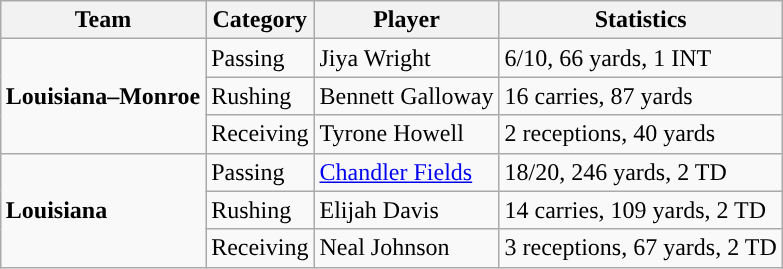<table class="wikitable" style="float: right;">
<tr>
<th>Team</th>
<th>Category</th>
<th>Player</th>
<th>Statistics</th>
</tr>
<tr>
<td rowspan=3><strong>Louisiana–Monroe</strong></td>
<td>Passing</td>
<td>Jiya Wright</td>
<td>6/10, 66 yards, 1 INT</td>
</tr>
<tr>
<td>Rushing</td>
<td>Bennett Galloway</td>
<td>16 carries, 87 yards</td>
</tr>
<tr>
<td>Receiving</td>
<td>Tyrone Howell</td>
<td>2 receptions, 40 yards</td>
</tr>
<tr>
<td rowspan=3><strong>Louisiana</strong></td>
<td>Passing</td>
<td><a href='#'>Chandler Fields</a></td>
<td>18/20, 246 yards, 2 TD</td>
</tr>
<tr>
<td>Rushing</td>
<td>Elijah Davis</td>
<td>14 carries, 109 yards, 2 TD</td>
</tr>
<tr>
<td>Receiving</td>
<td>Neal Johnson</td>
<td>3 receptions, 67 yards, 2 TD</td>
</tr>
</table>
